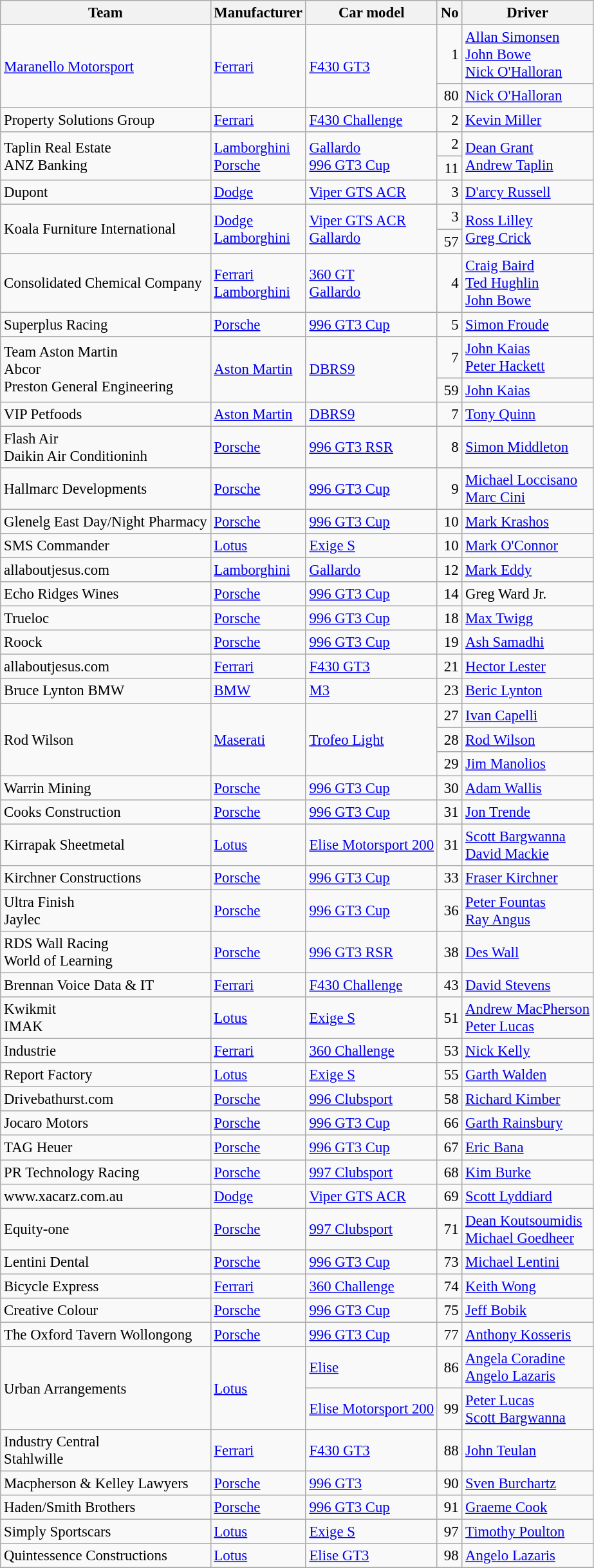<table class="wikitable" style="font-size: 95%;">
<tr>
<th>Team</th>
<th>Manufacturer</th>
<th>Car model</th>
<th>No</th>
<th>Driver</th>
</tr>
<tr>
<td rowspan=2><a href='#'>Maranello Motorsport</a></td>
<td rowspan=2><a href='#'>Ferrari</a></td>
<td rowspan=2><a href='#'>F430 GT3</a></td>
<td align="right">1</td>
<td> <a href='#'>Allan Simonsen</a><br> <a href='#'>John Bowe</a> <br> <a href='#'>Nick O'Halloran</a></td>
</tr>
<tr>
<td align="right">80</td>
<td> <a href='#'>Nick O'Halloran</a></td>
</tr>
<tr>
<td>Property Solutions Group</td>
<td><a href='#'>Ferrari</a></td>
<td><a href='#'>F430 Challenge</a></td>
<td align="right">2</td>
<td> <a href='#'>Kevin Miller</a></td>
</tr>
<tr>
<td rowspan=2>Taplin Real Estate<br>ANZ Banking</td>
<td rowspan=2><a href='#'>Lamborghini</a><br> <a href='#'>Porsche</a></td>
<td rowspan=2><a href='#'>Gallardo</a><br> <a href='#'>996 GT3 Cup</a></td>
<td align="right">2</td>
<td rowspan=2> <a href='#'>Dean Grant</a><br>  <a href='#'>Andrew Taplin</a></td>
</tr>
<tr>
<td align="right">11</td>
</tr>
<tr>
<td>Dupont</td>
<td><a href='#'>Dodge</a></td>
<td><a href='#'>Viper GTS ACR</a></td>
<td align="right">3</td>
<td> <a href='#'>D'arcy Russell</a></td>
</tr>
<tr>
<td rowspan=2>Koala Furniture International</td>
<td rowspan=2><a href='#'>Dodge</a><br><a href='#'>Lamborghini</a></td>
<td rowspan=2><a href='#'>Viper GTS ACR</a><br><a href='#'>Gallardo</a></td>
<td align="right">3</td>
<td rowspan=2> <a href='#'>Ross Lilley</a><br> <a href='#'>Greg Crick</a></td>
</tr>
<tr>
<td align="right">57</td>
</tr>
<tr>
<td>Consolidated Chemical Company</td>
<td><a href='#'>Ferrari</a><br><a href='#'>Lamborghini</a></td>
<td><a href='#'>360 GT</a><br><a href='#'>Gallardo</a></td>
<td align="right">4</td>
<td> <a href='#'>Craig Baird</a><br>  <a href='#'>Ted Hughlin</a><br>  <a href='#'>John Bowe</a></td>
</tr>
<tr>
<td>Superplus Racing</td>
<td><a href='#'>Porsche</a></td>
<td><a href='#'>996 GT3 Cup</a></td>
<td align="right">5</td>
<td> <a href='#'>Simon Froude</a></td>
</tr>
<tr>
<td rowspan=2>Team Aston Martin<br> Abcor<br> Preston General Engineering</td>
<td rowspan=2><a href='#'>Aston Martin</a></td>
<td rowspan=2><a href='#'>DBRS9</a></td>
<td align="right">7</td>
<td> <a href='#'>John Kaias</a><br>  <a href='#'>Peter Hackett</a></td>
</tr>
<tr>
<td align="right">59</td>
<td> <a href='#'>John Kaias</a></td>
</tr>
<tr>
<td>VIP Petfoods</td>
<td><a href='#'>Aston Martin</a></td>
<td><a href='#'>DBRS9</a></td>
<td align="right">7</td>
<td> <a href='#'>Tony Quinn</a></td>
</tr>
<tr>
<td>Flash Air<br> Daikin Air Conditioninh</td>
<td><a href='#'>Porsche</a></td>
<td><a href='#'>996 GT3 RSR</a></td>
<td align="right">8</td>
<td> <a href='#'>Simon Middleton</a></td>
</tr>
<tr>
<td>Hallmarc Developments</td>
<td><a href='#'>Porsche</a></td>
<td><a href='#'>996 GT3 Cup</a></td>
<td align="right">9</td>
<td> <a href='#'>Michael Loccisano</a><br>  <a href='#'>Marc Cini</a></td>
</tr>
<tr>
<td>Glenelg East Day/Night Pharmacy</td>
<td><a href='#'>Porsche</a></td>
<td><a href='#'>996 GT3 Cup</a></td>
<td align="right">10</td>
<td> <a href='#'>Mark Krashos</a></td>
</tr>
<tr>
<td>SMS Commander</td>
<td><a href='#'>Lotus</a></td>
<td><a href='#'>Exige S</a></td>
<td align="right">10</td>
<td> <a href='#'>Mark O'Connor</a></td>
</tr>
<tr>
<td>allaboutjesus.com</td>
<td><a href='#'>Lamborghini</a></td>
<td><a href='#'>Gallardo</a></td>
<td align="right">12</td>
<td> <a href='#'>Mark Eddy</a></td>
</tr>
<tr>
<td>Echo Ridges Wines</td>
<td><a href='#'>Porsche</a></td>
<td><a href='#'>996 GT3 Cup</a></td>
<td align="right">14</td>
<td> Greg Ward Jr.</td>
</tr>
<tr>
<td>Trueloc</td>
<td><a href='#'>Porsche</a></td>
<td><a href='#'>996 GT3 Cup</a></td>
<td align="right">18</td>
<td> <a href='#'>Max Twigg</a></td>
</tr>
<tr>
<td>Roock</td>
<td><a href='#'>Porsche</a></td>
<td><a href='#'>996 GT3 Cup</a></td>
<td align="right">19</td>
<td> <a href='#'>Ash Samadhi</a></td>
</tr>
<tr>
<td>allaboutjesus.com</td>
<td><a href='#'>Ferrari</a></td>
<td><a href='#'>F430 GT3</a></td>
<td align="right">21</td>
<td> <a href='#'>Hector Lester</a></td>
</tr>
<tr>
<td>Bruce Lynton BMW</td>
<td><a href='#'>BMW</a></td>
<td><a href='#'>M3</a></td>
<td align="right">23</td>
<td> <a href='#'>Beric Lynton</a></td>
</tr>
<tr>
<td rowspan=3>Rod Wilson</td>
<td rowspan=3><a href='#'>Maserati</a></td>
<td rowspan=3><a href='#'>Trofeo Light</a></td>
<td align="right">27</td>
<td> <a href='#'>Ivan Capelli</a></td>
</tr>
<tr>
<td align="right">28</td>
<td> <a href='#'>Rod Wilson</a></td>
</tr>
<tr>
<td align="right">29</td>
<td> <a href='#'>Jim Manolios</a></td>
</tr>
<tr>
<td>Warrin Mining</td>
<td><a href='#'>Porsche</a></td>
<td><a href='#'>996 GT3 Cup</a></td>
<td align="right">30</td>
<td> <a href='#'>Adam Wallis</a></td>
</tr>
<tr>
<td>Cooks Construction</td>
<td><a href='#'>Porsche</a></td>
<td><a href='#'>996 GT3 Cup</a></td>
<td align="right">31</td>
<td> <a href='#'>Jon Trende</a></td>
</tr>
<tr>
<td>Kirrapak Sheetmetal</td>
<td><a href='#'>Lotus</a></td>
<td><a href='#'>Elise Motorsport 200</a></td>
<td align="right">31</td>
<td> <a href='#'>Scott Bargwanna</a><br>  <a href='#'>David Mackie</a></td>
</tr>
<tr>
<td>Kirchner Constructions</td>
<td><a href='#'>Porsche</a></td>
<td><a href='#'>996 GT3 Cup</a></td>
<td align="right">33</td>
<td> <a href='#'>Fraser Kirchner</a></td>
</tr>
<tr>
<td>Ultra Finish<br> Jaylec</td>
<td><a href='#'>Porsche</a></td>
<td><a href='#'>996 GT3 Cup</a></td>
<td align="right">36</td>
<td> <a href='#'>Peter Fountas</a><br>  <a href='#'>Ray Angus</a></td>
</tr>
<tr>
<td>RDS Wall Racing<br> World of Learning</td>
<td><a href='#'>Porsche</a></td>
<td><a href='#'>996 GT3 RSR</a></td>
<td align="right">38</td>
<td> <a href='#'>Des Wall</a></td>
</tr>
<tr>
<td>Brennan Voice Data & IT</td>
<td><a href='#'>Ferrari</a></td>
<td><a href='#'>F430 Challenge</a></td>
<td align="right">43</td>
<td> <a href='#'>David Stevens</a></td>
</tr>
<tr>
<td>Kwikmit<br> IMAK</td>
<td><a href='#'>Lotus</a></td>
<td><a href='#'>Exige S</a></td>
<td align="right">51</td>
<td> <a href='#'>Andrew MacPherson</a><br>  <a href='#'>Peter Lucas</a></td>
</tr>
<tr>
<td>Industrie</td>
<td><a href='#'>Ferrari</a></td>
<td><a href='#'>360 Challenge</a></td>
<td align="right">53</td>
<td> <a href='#'>Nick Kelly</a></td>
</tr>
<tr>
<td>Report Factory</td>
<td><a href='#'>Lotus</a></td>
<td><a href='#'>Exige S</a></td>
<td align="right">55</td>
<td> <a href='#'>Garth Walden</a></td>
</tr>
<tr>
<td>Drivebathurst.com</td>
<td><a href='#'>Porsche</a></td>
<td><a href='#'>996 Clubsport</a></td>
<td align="right">58</td>
<td> <a href='#'>Richard Kimber</a></td>
</tr>
<tr>
<td>Jocaro Motors</td>
<td><a href='#'>Porsche</a></td>
<td><a href='#'>996 GT3 Cup</a></td>
<td align="right">66</td>
<td> <a href='#'>Garth Rainsbury</a></td>
</tr>
<tr>
<td>TAG Heuer</td>
<td><a href='#'>Porsche</a></td>
<td><a href='#'>996 GT3 Cup</a></td>
<td align="right">67</td>
<td> <a href='#'>Eric Bana</a></td>
</tr>
<tr>
<td>PR Technology Racing</td>
<td><a href='#'>Porsche</a></td>
<td><a href='#'>997 Clubsport</a></td>
<td align="right">68</td>
<td> <a href='#'>Kim Burke</a></td>
</tr>
<tr>
<td>www.xacarz.com.au</td>
<td><a href='#'>Dodge</a></td>
<td><a href='#'>Viper GTS ACR</a></td>
<td align="right">69</td>
<td> <a href='#'>Scott Lyddiard</a></td>
</tr>
<tr>
<td>Equity-one</td>
<td><a href='#'>Porsche</a></td>
<td><a href='#'>997 Clubsport</a></td>
<td align="right">71</td>
<td> <a href='#'>Dean Koutsoumidis</a><br>  <a href='#'>Michael Goedheer</a></td>
</tr>
<tr>
<td>Lentini Dental</td>
<td><a href='#'>Porsche</a></td>
<td><a href='#'>996 GT3 Cup</a></td>
<td align="right">73</td>
<td> <a href='#'>Michael Lentini</a></td>
</tr>
<tr>
<td>Bicycle Express</td>
<td><a href='#'>Ferrari</a></td>
<td><a href='#'>360 Challenge</a></td>
<td align="right">74</td>
<td> <a href='#'>Keith Wong</a></td>
</tr>
<tr>
<td>Creative Colour</td>
<td><a href='#'>Porsche</a></td>
<td><a href='#'>996 GT3 Cup</a></td>
<td align="right">75</td>
<td> <a href='#'>Jeff Bobik</a></td>
</tr>
<tr>
<td>The Oxford Tavern Wollongong</td>
<td><a href='#'>Porsche</a></td>
<td><a href='#'>996 GT3 Cup</a></td>
<td align="right">77</td>
<td> <a href='#'>Anthony Kosseris</a></td>
</tr>
<tr>
<td rowspan=2>Urban Arrangements</td>
<td rowspan=2><a href='#'>Lotus</a></td>
<td><a href='#'>Elise</a></td>
<td align="right">86</td>
<td> <a href='#'>Angela Coradine</a><br>  <a href='#'>Angelo Lazaris</a></td>
</tr>
<tr>
<td><a href='#'>Elise Motorsport 200</a></td>
<td align="right">99</td>
<td> <a href='#'>Peter Lucas</a><br>  <a href='#'>Scott Bargwanna</a></td>
</tr>
<tr>
<td>Industry Central<br>Stahlwille</td>
<td><a href='#'>Ferrari</a></td>
<td><a href='#'>F430 GT3</a></td>
<td align="right">88</td>
<td> <a href='#'>John Teulan</a></td>
</tr>
<tr>
<td>Macpherson & Kelley Lawyers</td>
<td><a href='#'>Porsche</a></td>
<td><a href='#'>996 GT3</a></td>
<td align="right">90</td>
<td> <a href='#'>Sven Burchartz</a></td>
</tr>
<tr>
<td>Haden/Smith Brothers</td>
<td><a href='#'>Porsche</a></td>
<td><a href='#'>996 GT3 Cup</a></td>
<td align="right">91</td>
<td> <a href='#'>Graeme Cook</a></td>
</tr>
<tr>
<td>Simply Sportscars</td>
<td><a href='#'>Lotus</a></td>
<td><a href='#'>Exige S</a></td>
<td align="right">97</td>
<td> <a href='#'>Timothy Poulton</a></td>
</tr>
<tr>
<td>Quintessence Constructions</td>
<td><a href='#'>Lotus</a></td>
<td><a href='#'>Elise GT3</a></td>
<td align="right">98</td>
<td> <a href='#'>Angelo Lazaris</a></td>
</tr>
<tr>
</tr>
</table>
